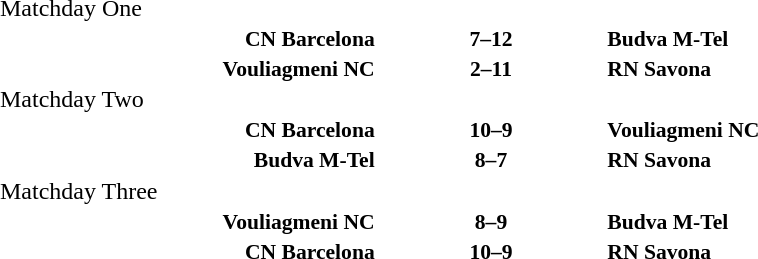<table width=100% cellspacing=1>
<tr>
<th width=20%></th>
<th width=12%></th>
<th width=20%></th>
<th></th>
</tr>
<tr>
<td>Matchday One</td>
</tr>
<tr style=font-size:90%>
<td align=right><strong>CN Barcelona</strong></td>
<td align=center><strong>7–12</strong></td>
<td><strong>Budva M-Tel</strong></td>
</tr>
<tr style=font-size:90%>
<td align=right><strong>Vouliagmeni NC</strong></td>
<td align=center><strong>2–11</strong></td>
<td><strong>RN Savona</strong></td>
</tr>
<tr>
<td>Matchday Two</td>
</tr>
<tr style=font-size:90%>
<td align=right><strong>CN Barcelona</strong></td>
<td align=center><strong>10–9</strong></td>
<td><strong>Vouliagmeni NC</strong></td>
</tr>
<tr style=font-size:90%>
<td align=right><strong>Budva M-Tel</strong></td>
<td align=center><strong>8–7</strong></td>
<td><strong>RN Savona</strong></td>
</tr>
<tr>
<td>Matchday Three</td>
</tr>
<tr style=font-size:90%>
<td align=right><strong>Vouliagmeni NC</strong></td>
<td align=center><strong>8–9</strong></td>
<td><strong>Budva M-Tel</strong></td>
</tr>
<tr style=font-size:90%>
<td align=right><strong>CN Barcelona</strong></td>
<td align=center><strong>10–9</strong></td>
<td><strong>RN Savona</strong></td>
</tr>
<tr>
</tr>
</table>
